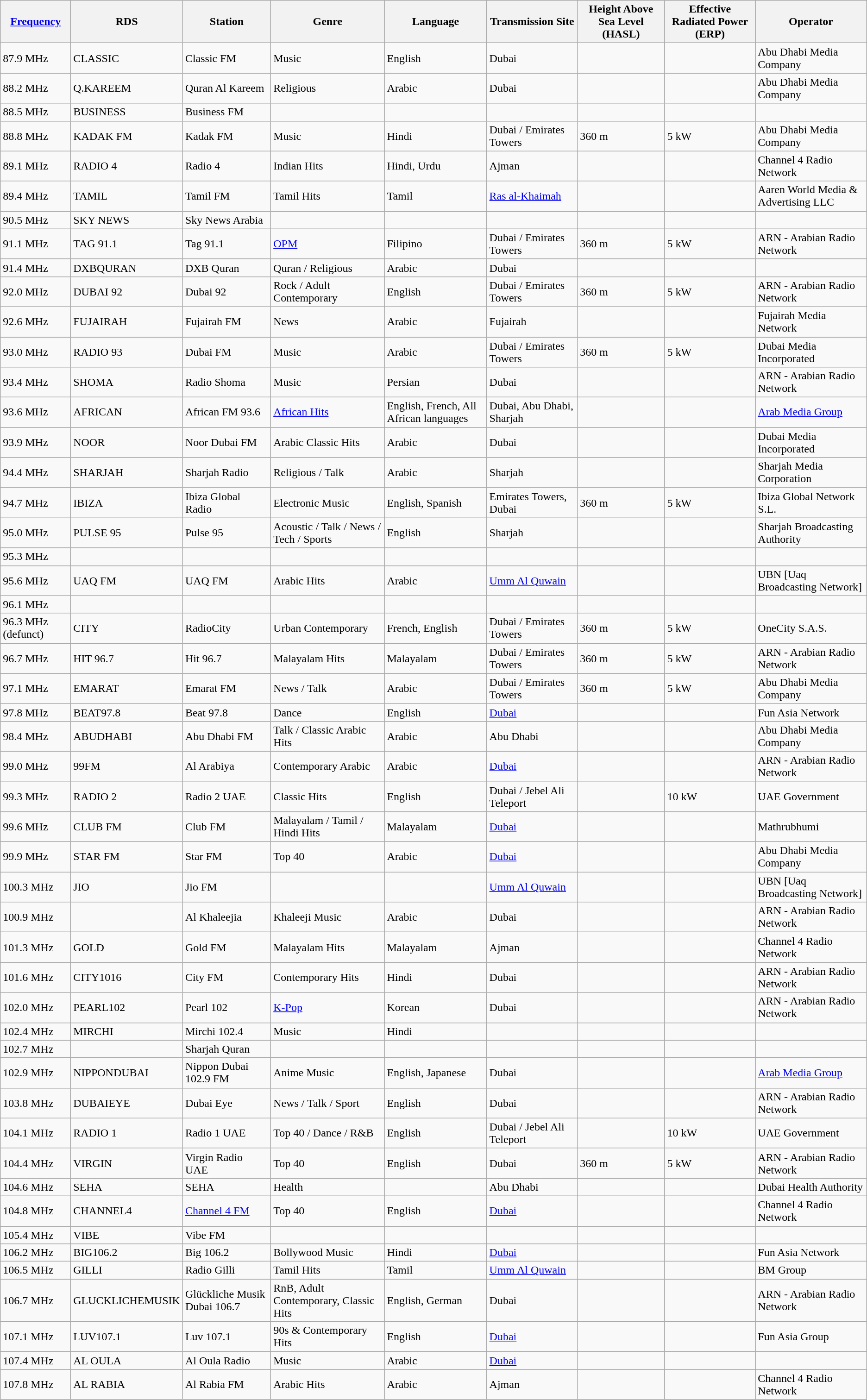<table class="wikitable sortable">
<tr>
<th><a href='#'>Frequency</a></th>
<th>RDS</th>
<th>Station</th>
<th>Genre</th>
<th>Language</th>
<th>Transmission Site</th>
<th>Height Above Sea Level (HASL)</th>
<th>Effective Radiated Power (ERP)</th>
<th>Operator</th>
</tr>
<tr>
<td>87.9 MHz</td>
<td>CLASSIC</td>
<td>Classic FM</td>
<td>Music</td>
<td>English</td>
<td>Dubai</td>
<td></td>
<td></td>
<td>Abu Dhabi Media Company</td>
</tr>
<tr>
<td>88.2 MHz</td>
<td>Q.KAREEM</td>
<td>Quran Al Kareem</td>
<td>Religious</td>
<td>Arabic</td>
<td>Dubai</td>
<td></td>
<td></td>
<td>Abu Dhabi Media Company</td>
</tr>
<tr>
<td>88.5 MHz</td>
<td>BUSINESS</td>
<td>Business FM</td>
<td></td>
<td></td>
<td></td>
<td></td>
<td></td>
<td></td>
</tr>
<tr>
<td>88.8 MHz</td>
<td>KADAK FM</td>
<td>Kadak FM</td>
<td>Music</td>
<td>Hindi</td>
<td>Dubai / Emirates Towers</td>
<td>360 m</td>
<td>5 kW</td>
<td>Abu Dhabi Media Company</td>
</tr>
<tr>
<td>89.1 MHz</td>
<td>RADIO 4</td>
<td>Radio 4</td>
<td>Indian Hits</td>
<td>Hindi, Urdu</td>
<td>Ajman</td>
<td></td>
<td></td>
<td>Channel 4 Radio Network</td>
</tr>
<tr>
<td>89.4 MHz</td>
<td>TAMIL</td>
<td>Tamil FM</td>
<td>Tamil Hits</td>
<td>Tamil</td>
<td><a href='#'>Ras al-Khaimah</a></td>
<td></td>
<td></td>
<td>Aaren World Media & Advertising LLC</td>
</tr>
<tr>
<td>90.5 MHz</td>
<td>SKY NEWS</td>
<td>Sky News Arabia</td>
<td></td>
<td></td>
<td></td>
<td></td>
<td></td>
<td></td>
</tr>
<tr>
<td>91.1 MHz</td>
<td>TAG 91.1</td>
<td>Tag 91.1</td>
<td><a href='#'>OPM</a></td>
<td>Filipino</td>
<td>Dubai / Emirates Towers</td>
<td>360 m</td>
<td>5 kW</td>
<td>ARN - Arabian Radio Network</td>
</tr>
<tr>
<td>91.4 MHz</td>
<td>DXBQURAN</td>
<td>DXB Quran</td>
<td>Quran / Religious</td>
<td>Arabic</td>
<td>Dubai</td>
<td></td>
<td></td>
<td></td>
</tr>
<tr>
<td>92.0 MHz</td>
<td>DUBAI 92</td>
<td>Dubai 92</td>
<td>Rock / Adult Contemporary</td>
<td>English</td>
<td>Dubai / Emirates Towers</td>
<td>360 m</td>
<td>5 kW</td>
<td>ARN - Arabian Radio Network</td>
</tr>
<tr>
<td>92.6 MHz</td>
<td>FUJAIRAH</td>
<td>Fujairah FM</td>
<td>News</td>
<td>Arabic</td>
<td>Fujairah</td>
<td></td>
<td></td>
<td>Fujairah Media Network</td>
</tr>
<tr>
<td>93.0 MHz</td>
<td>RADIO 93</td>
<td>Dubai FM</td>
<td>Music</td>
<td>Arabic</td>
<td>Dubai / Emirates Towers</td>
<td>360 m</td>
<td>5 kW</td>
<td>Dubai Media Incorporated</td>
</tr>
<tr>
<td>93.4 MHz</td>
<td>SHOMA</td>
<td>Radio Shoma</td>
<td>Music</td>
<td>Persian</td>
<td>Dubai</td>
<td></td>
<td></td>
<td>ARN - Arabian Radio Network</td>
</tr>
<tr>
<td>93.6 MHz</td>
<td>AFRICAN</td>
<td>African FM 93.6</td>
<td><a href='#'>African Hits</a></td>
<td>English, French, All African languages</td>
<td>Dubai, Abu Dhabi, Sharjah</td>
<td></td>
<td></td>
<td><a href='#'>Arab Media Group</a></td>
</tr>
<tr>
<td>93.9 MHz</td>
<td>NOOR</td>
<td>Noor Dubai FM</td>
<td>Arabic Classic Hits</td>
<td>Arabic</td>
<td>Dubai</td>
<td></td>
<td></td>
<td>Dubai Media Incorporated</td>
</tr>
<tr>
<td>94.4 MHz</td>
<td>SHARJAH</td>
<td>Sharjah Radio</td>
<td>Religious / Talk</td>
<td>Arabic</td>
<td>Sharjah</td>
<td></td>
<td></td>
<td>Sharjah Media Corporation</td>
</tr>
<tr>
<td>94.7 MHz</td>
<td>IBIZA</td>
<td>Ibiza Global Radio</td>
<td>Electronic Music</td>
<td>English, Spanish</td>
<td>Emirates Towers, Dubai</td>
<td>360 m</td>
<td>5 kW</td>
<td>Ibiza Global Network S.L.</td>
</tr>
<tr>
<td>95.0 MHz</td>
<td>PULSE 95</td>
<td>Pulse 95</td>
<td>Acoustic / Talk / News / Tech / Sports</td>
<td>English</td>
<td>Sharjah</td>
<td></td>
<td></td>
<td>Sharjah Broadcasting Authority</td>
</tr>
<tr>
<td>95.3 MHz</td>
<td></td>
<td></td>
<td></td>
<td></td>
<td></td>
<td></td>
<td></td>
<td></td>
</tr>
<tr>
<td>95.6 MHz</td>
<td>UAQ FM</td>
<td>UAQ FM</td>
<td>Arabic Hits</td>
<td>Arabic</td>
<td><a href='#'>Umm Al Quwain</a></td>
<td></td>
<td></td>
<td>UBN [Uaq Broadcasting Network]</td>
</tr>
<tr>
<td>96.1 MHz</td>
<td></td>
<td></td>
<td></td>
<td></td>
<td></td>
<td></td>
<td></td>
<td></td>
</tr>
<tr>
<td>96.3 MHz (defunct)</td>
<td>CITY</td>
<td>RadioCity</td>
<td>Urban Contemporary</td>
<td>French, English</td>
<td>Dubai / Emirates Towers</td>
<td>360 m</td>
<td>5 kW</td>
<td>OneCity S.A.S.</td>
</tr>
<tr>
<td>96.7 MHz</td>
<td>HIT 96.7</td>
<td>Hit 96.7</td>
<td>Malayalam Hits</td>
<td>Malayalam</td>
<td>Dubai / Emirates Towers</td>
<td>360 m</td>
<td>5 kW</td>
<td>ARN - Arabian Radio Network</td>
</tr>
<tr>
<td>97.1 MHz</td>
<td>EMARAT</td>
<td>Emarat FM</td>
<td>News / Talk</td>
<td>Arabic</td>
<td>Dubai / Emirates Towers</td>
<td>360 m</td>
<td>5 kW</td>
<td>Abu Dhabi Media Company</td>
</tr>
<tr>
<td>97.8 MHz</td>
<td>BEAT97.8</td>
<td>Beat 97.8</td>
<td>Dance</td>
<td>English</td>
<td><a href='#'>Dubai</a></td>
<td></td>
<td></td>
<td>Fun Asia Network</td>
</tr>
<tr>
<td>98.4 MHz</td>
<td>ABUDHABI</td>
<td>Abu Dhabi FM</td>
<td>Talk / Classic Arabic Hits</td>
<td>Arabic</td>
<td>Abu Dhabi</td>
<td></td>
<td></td>
<td>Abu Dhabi Media Company</td>
</tr>
<tr>
<td>99.0 MHz</td>
<td>99FM</td>
<td>Al Arabiya</td>
<td>Contemporary Arabic</td>
<td>Arabic</td>
<td><a href='#'>Dubai</a></td>
<td></td>
<td></td>
<td>ARN - Arabian Radio Network</td>
</tr>
<tr>
<td>99.3 MHz</td>
<td>RADIO 2</td>
<td>Radio 2 UAE</td>
<td>Classic Hits</td>
<td>English</td>
<td>Dubai / Jebel Ali Teleport</td>
<td></td>
<td>10 kW</td>
<td>UAE Government</td>
</tr>
<tr>
<td>99.6 MHz</td>
<td>CLUB FM</td>
<td>Club FM</td>
<td>Malayalam / Tamil / Hindi Hits</td>
<td>Malayalam</td>
<td><a href='#'>Dubai</a></td>
<td></td>
<td></td>
<td>Mathrubhumi</td>
</tr>
<tr>
<td>99.9 MHz</td>
<td>STAR FM</td>
<td>Star FM</td>
<td>Top 40</td>
<td>Arabic</td>
<td><a href='#'>Dubai</a></td>
<td></td>
<td></td>
<td>Abu Dhabi Media Company</td>
</tr>
<tr>
<td>100.3 MHz</td>
<td>JIO</td>
<td>Jio FM</td>
<td></td>
<td></td>
<td><a href='#'>Umm Al Quwain</a></td>
<td></td>
<td></td>
<td>UBN [Uaq Broadcasting Network]</td>
</tr>
<tr>
<td>100.9 MHz</td>
<td></td>
<td>Al Khaleejia</td>
<td>Khaleeji Music</td>
<td>Arabic</td>
<td>Dubai</td>
<td></td>
<td></td>
<td>ARN - Arabian Radio Network</td>
</tr>
<tr>
<td>101.3 MHz</td>
<td>GOLD</td>
<td>Gold FM</td>
<td>Malayalam Hits</td>
<td>Malayalam</td>
<td>Ajman</td>
<td></td>
<td></td>
<td>Channel 4 Radio Network</td>
</tr>
<tr>
<td>101.6 MHz</td>
<td>CITY1016</td>
<td>City FM</td>
<td>Contemporary Hits</td>
<td>Hindi</td>
<td>Dubai</td>
<td></td>
<td></td>
<td>ARN - Arabian Radio Network</td>
</tr>
<tr>
<td>102.0 MHz</td>
<td>PEARL102</td>
<td>Pearl 102</td>
<td><a href='#'>K-Pop</a></td>
<td>Korean</td>
<td>Dubai</td>
<td></td>
<td></td>
<td>ARN - Arabian Radio Network</td>
</tr>
<tr>
<td>102.4 MHz</td>
<td>MIRCHI</td>
<td>Mirchi 102.4</td>
<td>Music</td>
<td>Hindi</td>
<td></td>
<td></td>
<td></td>
<td></td>
</tr>
<tr>
<td>102.7 MHz</td>
<td></td>
<td>Sharjah Quran</td>
<td></td>
<td></td>
<td></td>
<td></td>
<td></td>
<td></td>
</tr>
<tr>
<td>102.9 MHz</td>
<td>NIPPONDUBAI</td>
<td>Nippon Dubai 102.9 FM</td>
<td>Anime Music</td>
<td>English, Japanese</td>
<td>Dubai</td>
<td></td>
<td></td>
<td><a href='#'>Arab Media Group</a></td>
</tr>
<tr>
<td>103.8 MHz</td>
<td>DUBAIEYE</td>
<td>Dubai Eye</td>
<td>News / Talk / Sport</td>
<td>English</td>
<td>Dubai</td>
<td></td>
<td></td>
<td>ARN - Arabian Radio Network</td>
</tr>
<tr>
<td>104.1 MHz</td>
<td>RADIO 1</td>
<td>Radio 1 UAE</td>
<td>Top 40 / Dance / R&B</td>
<td>English</td>
<td>Dubai / Jebel Ali Teleport</td>
<td></td>
<td>10 kW</td>
<td>UAE Government</td>
</tr>
<tr>
<td>104.4 MHz</td>
<td>VIRGIN</td>
<td>Virgin Radio UAE</td>
<td>Top 40</td>
<td>English</td>
<td>Dubai</td>
<td>360 m</td>
<td>5 kW</td>
<td>ARN - Arabian Radio Network</td>
</tr>
<tr>
<td>104.6 MHz</td>
<td>SEHA</td>
<td>SEHA</td>
<td>Health</td>
<td></td>
<td>Abu Dhabi</td>
<td></td>
<td></td>
<td>Dubai Health Authority</td>
</tr>
<tr>
<td>104.8 MHz</td>
<td>CHANNEL4</td>
<td><a href='#'>Channel 4 FM</a></td>
<td>Top 40</td>
<td>English</td>
<td><a href='#'>Dubai</a></td>
<td></td>
<td></td>
<td>Channel 4 Radio Network</td>
</tr>
<tr>
<td>105.4 MHz</td>
<td>VIBE</td>
<td>Vibe FM</td>
<td></td>
<td></td>
<td></td>
<td></td>
<td></td>
<td></td>
</tr>
<tr>
<td>106.2 MHz</td>
<td>BIG106.2</td>
<td>Big 106.2</td>
<td>Bollywood Music</td>
<td>Hindi</td>
<td><a href='#'>Dubai</a></td>
<td></td>
<td></td>
<td>Fun Asia Network</td>
</tr>
<tr>
<td>106.5 MHz</td>
<td>GILLI</td>
<td>Radio Gilli</td>
<td>Tamil Hits</td>
<td>Tamil</td>
<td><a href='#'>Umm Al Quwain</a></td>
<td></td>
<td></td>
<td>BM Group</td>
</tr>
<tr>
<td>106.7 MHz</td>
<td>GLUCKLICHEMUSIK</td>
<td>Glückliche Musik Dubai 106.7</td>
<td>RnB, Adult Contemporary, Classic Hits</td>
<td>English, German</td>
<td>Dubai</td>
<td></td>
<td></td>
<td>ARN - Arabian Radio Network</td>
</tr>
<tr>
<td>107.1 MHz</td>
<td>LUV107.1</td>
<td>Luv 107.1</td>
<td>90s & Contemporary Hits</td>
<td>English</td>
<td><a href='#'>Dubai</a></td>
<td></td>
<td></td>
<td>Fun Asia Group</td>
</tr>
<tr>
<td>107.4 MHz</td>
<td>AL OULA</td>
<td>Al Oula Radio</td>
<td>Music</td>
<td>Arabic</td>
<td><a href='#'>Dubai</a></td>
<td></td>
<td></td>
<td></td>
</tr>
<tr>
<td>107.8 MHz</td>
<td>AL RABIA</td>
<td>Al Rabia FM</td>
<td>Arabic Hits</td>
<td>Arabic</td>
<td>Ajman</td>
<td></td>
<td></td>
<td>Channel 4 Radio Network</td>
</tr>
</table>
